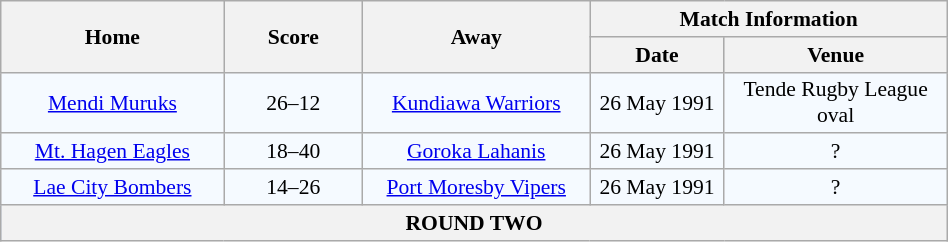<table class="wikitable" width="50%" style="border-collapse:collapse; font-size:90%; text-align:center;">
<tr>
<th rowspan="2" width="10%">Home</th>
<th rowspan="2" width="6%">Score</th>
<th rowspan="2" width="10%">Away</th>
<th colspan="2">Match Information</th>
</tr>
<tr bgcolor="#CCCCCC">
<th width="6%">Date</th>
<th width="10%">Venue</th>
</tr>
<tr bgcolor="#F5FAFF">
<td><a href='#'>Mendi Muruks</a></td>
<td>26–12</td>
<td><a href='#'>Kundiawa Warriors</a></td>
<td>26  May 1991</td>
<td>Tende Rugby League oval</td>
</tr>
<tr bgcolor="#F5FAFF">
<td><a href='#'>Mt. Hagen Eagles</a></td>
<td>18–40</td>
<td><a href='#'>Goroka Lahanis</a></td>
<td>26 May 1991</td>
<td>?</td>
</tr>
<tr bgcolor="#F5FAFF">
<td> <a href='#'>Lae City Bombers</a></td>
<td>14–26</td>
<td> <a href='#'>Port Moresby Vipers</a></td>
<td>26 May 1991</td>
<td>?</td>
</tr>
<tr bgcolor="#C1D8FF">
<th colspan="5"><strong>ROUND TWO</strong> </th>
</tr>
</table>
